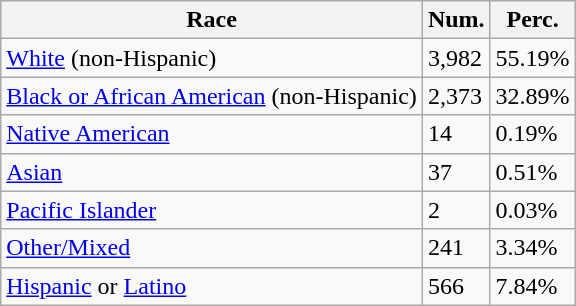<table class="wikitable">
<tr>
<th>Race</th>
<th>Num.</th>
<th>Perc.</th>
</tr>
<tr>
<td><a href='#'>White</a> (non-Hispanic)</td>
<td>3,982</td>
<td>55.19%</td>
</tr>
<tr>
<td><a href='#'>Black or African American</a> (non-Hispanic)</td>
<td>2,373</td>
<td>32.89%</td>
</tr>
<tr>
<td><a href='#'>Native American</a></td>
<td>14</td>
<td>0.19%</td>
</tr>
<tr>
<td><a href='#'>Asian</a></td>
<td>37</td>
<td>0.51%</td>
</tr>
<tr>
<td><a href='#'>Pacific Islander</a></td>
<td>2</td>
<td>0.03%</td>
</tr>
<tr>
<td><a href='#'>Other/Mixed</a></td>
<td>241</td>
<td>3.34%</td>
</tr>
<tr>
<td><a href='#'>Hispanic</a> or <a href='#'>Latino</a></td>
<td>566</td>
<td>7.84%</td>
</tr>
</table>
